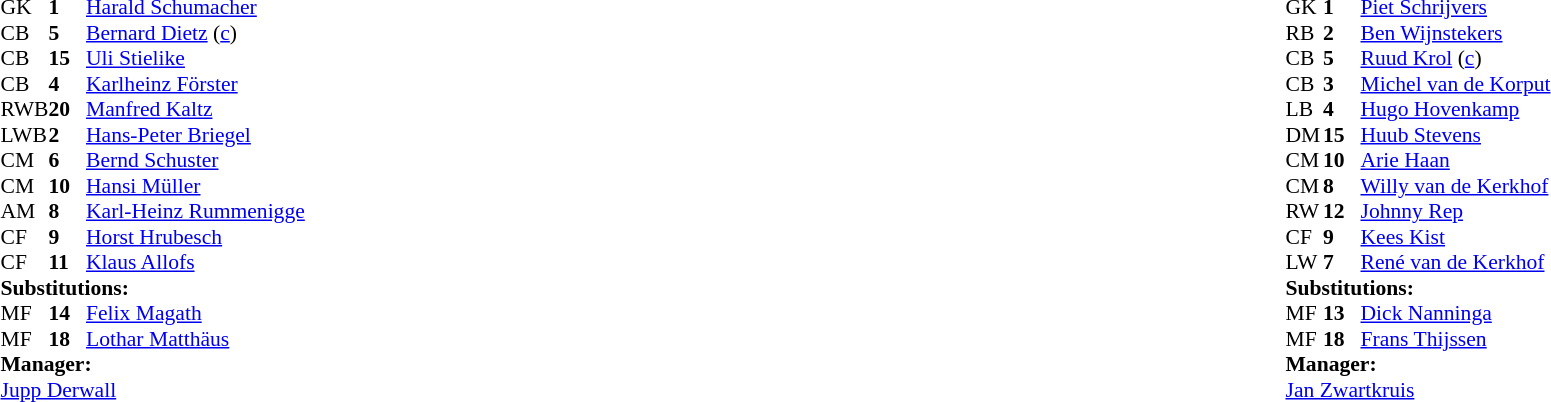<table style="width:100%;">
<tr>
<td style="vertical-align:top; width:40%;"><br><table style="font-size:90%" cellspacing="0" cellpadding="0">
<tr>
<th width="25"></th>
<th width="25"></th>
</tr>
<tr>
<td>GK</td>
<td><strong>1</strong></td>
<td><a href='#'>Harald Schumacher</a></td>
</tr>
<tr>
<td>CB</td>
<td><strong>5</strong></td>
<td><a href='#'>Bernard Dietz</a> (<a href='#'>c</a>)</td>
<td></td>
<td></td>
</tr>
<tr>
<td>CB</td>
<td><strong>15</strong></td>
<td><a href='#'>Uli Stielike</a></td>
</tr>
<tr>
<td>CB</td>
<td><strong>4</strong></td>
<td><a href='#'>Karlheinz Förster</a></td>
</tr>
<tr>
<td>RWB</td>
<td><strong>20</strong></td>
<td><a href='#'>Manfred Kaltz</a></td>
</tr>
<tr>
<td>LWB</td>
<td><strong>2</strong></td>
<td><a href='#'>Hans-Peter Briegel</a></td>
</tr>
<tr>
<td>CM</td>
<td><strong>6</strong></td>
<td><a href='#'>Bernd Schuster</a></td>
<td></td>
</tr>
<tr>
<td>CM</td>
<td><strong>10</strong></td>
<td><a href='#'>Hansi Müller</a></td>
<td></td>
<td></td>
</tr>
<tr>
<td>AM</td>
<td><strong>8</strong></td>
<td><a href='#'>Karl-Heinz Rummenigge</a></td>
</tr>
<tr>
<td>CF</td>
<td><strong>9</strong></td>
<td><a href='#'>Horst Hrubesch</a></td>
</tr>
<tr>
<td>CF</td>
<td><strong>11</strong></td>
<td><a href='#'>Klaus Allofs</a></td>
</tr>
<tr>
<td colspan=3><strong>Substitutions:</strong></td>
</tr>
<tr>
<td>MF</td>
<td><strong>14</strong></td>
<td><a href='#'>Felix Magath</a></td>
<td></td>
<td></td>
</tr>
<tr>
<td>MF</td>
<td><strong>18</strong></td>
<td><a href='#'>Lothar Matthäus</a></td>
<td></td>
<td></td>
</tr>
<tr>
<td colspan=3><strong>Manager:</strong></td>
</tr>
<tr>
<td colspan=3><a href='#'>Jupp Derwall</a></td>
</tr>
</table>
</td>
<td valign="top"></td>
<td style="vertical-align:top; width:50%;"><br><table style="font-size:90%; margin:auto;" cellspacing="0" cellpadding="0">
<tr>
<th width=25></th>
<th width=25></th>
</tr>
<tr>
<td>GK</td>
<td><strong>1</strong></td>
<td><a href='#'>Piet Schrijvers</a></td>
</tr>
<tr>
<td>RB</td>
<td><strong>2</strong></td>
<td><a href='#'>Ben Wijnstekers</a></td>
</tr>
<tr>
<td>CB</td>
<td><strong>5</strong></td>
<td><a href='#'>Ruud Krol</a> (<a href='#'>c</a>)</td>
</tr>
<tr>
<td>CB</td>
<td><strong>3</strong></td>
<td><a href='#'>Michel van de Korput</a></td>
</tr>
<tr>
<td>LB</td>
<td><strong>4</strong></td>
<td><a href='#'>Hugo Hovenkamp</a></td>
<td></td>
<td></td>
</tr>
<tr>
<td>DM</td>
<td><strong>15</strong></td>
<td><a href='#'>Huub Stevens</a></td>
<td></td>
</tr>
<tr>
<td>CM</td>
<td><strong>10</strong></td>
<td><a href='#'>Arie Haan</a></td>
</tr>
<tr>
<td>CM</td>
<td><strong>8</strong></td>
<td><a href='#'>Willy van de Kerkhof</a></td>
</tr>
<tr>
<td>RW</td>
<td><strong>12</strong></td>
<td><a href='#'>Johnny Rep</a></td>
</tr>
<tr>
<td>CF</td>
<td><strong>9</strong></td>
<td><a href='#'>Kees Kist</a></td>
<td></td>
<td></td>
</tr>
<tr>
<td>LW</td>
<td><strong>7</strong></td>
<td><a href='#'>René van de Kerkhof</a></td>
</tr>
<tr>
<td colspan=3><strong>Substitutions:</strong></td>
</tr>
<tr>
<td>MF</td>
<td><strong>13</strong></td>
<td><a href='#'>Dick Nanninga</a></td>
<td></td>
<td></td>
</tr>
<tr>
<td>MF</td>
<td><strong>18</strong></td>
<td><a href='#'>Frans Thijssen</a></td>
<td></td>
<td></td>
</tr>
<tr>
<td colspan=3><strong>Manager:</strong></td>
</tr>
<tr>
<td colspan=3><a href='#'>Jan Zwartkruis</a></td>
</tr>
</table>
</td>
</tr>
</table>
